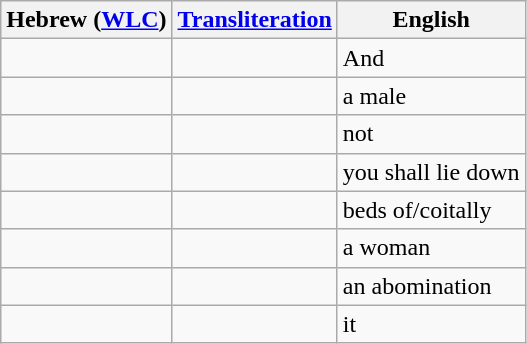<table class="wikitable">
<tr>
<th>Hebrew (<a href='#'>WLC</a>)</th>
<th><a href='#'>Transliteration</a></th>
<th>English</th>
</tr>
<tr>
<td align="right"></td>
<td></td>
<td>And </td>
</tr>
<tr>
<td align="right"></td>
<td></td>
<td>a male</td>
</tr>
<tr>
<td align="right"></td>
<td></td>
<td>not</td>
</tr>
<tr>
<td align="right"></td>
<td></td>
<td>you shall lie down</td>
</tr>
<tr>
<td align="right"></td>
<td></td>
<td>beds of/coitally</td>
</tr>
<tr>
<td align="right"></td>
<td></td>
<td>a woman</td>
</tr>
<tr>
<td align="right"></td>
<td></td>
<td>an abomination</td>
</tr>
<tr>
<td align="right"></td>
<td></td>
<td>it</td>
</tr>
</table>
